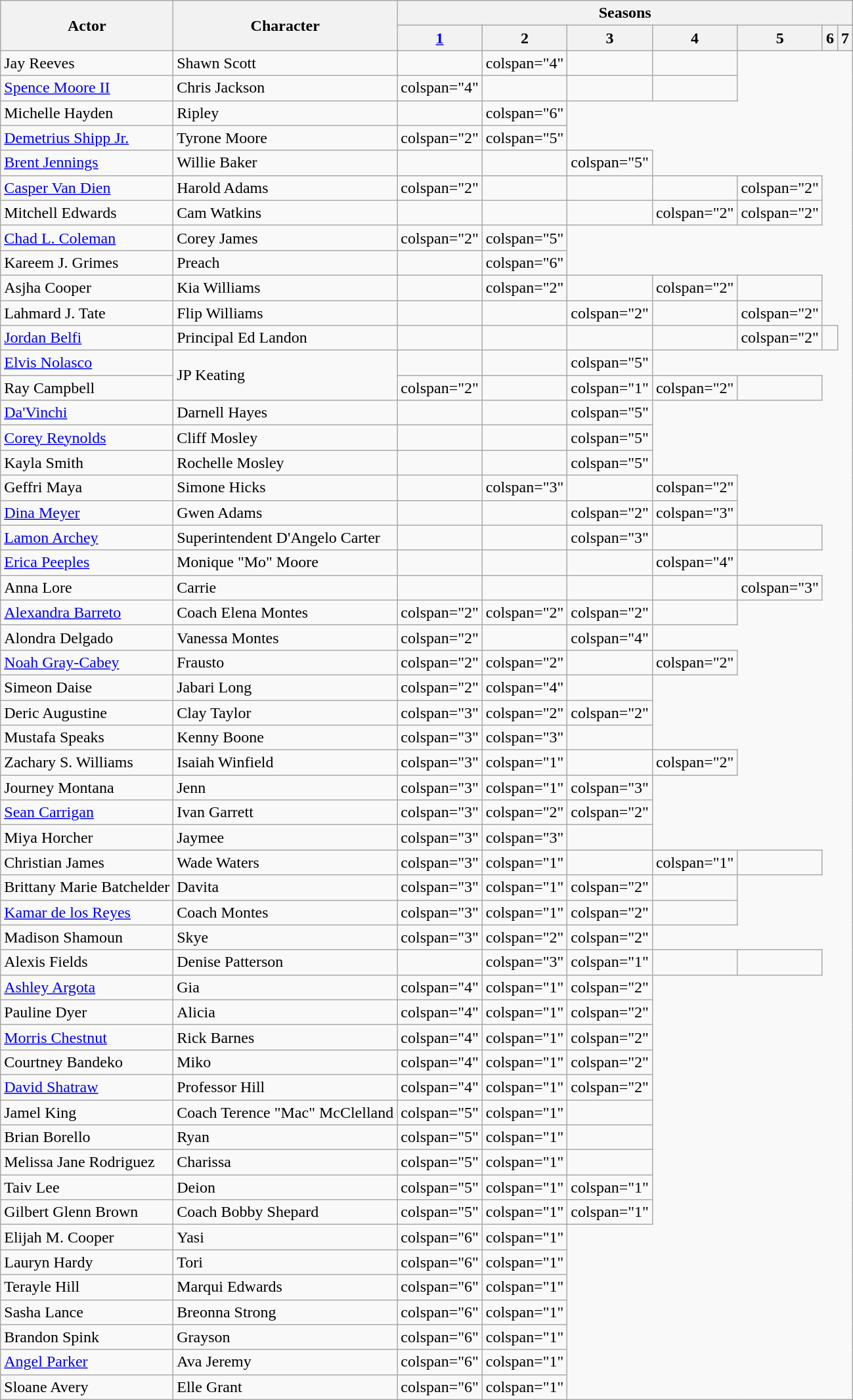<table class="wikitable">
<tr>
<th rowspan="2">Actor</th>
<th ! rowspan="2">Character</th>
<th colspan="7">Seasons</th>
</tr>
<tr>
<th scope="col"><a href='#'>1</a></th>
<th scope="col">2</th>
<th scope="col">3</th>
<th scope="col">4</th>
<th scope="col">5</th>
<th scope="col">6</th>
<th scope="col">7</th>
</tr>
<tr>
<td>Jay Reeves</td>
<td>Shawn Scott</td>
<td></td>
<td>colspan="4" </td>
<td></td>
<td></td>
</tr>
<tr>
<td><a href='#'>Spence Moore II</a></td>
<td>Chris Jackson</td>
<td>colspan="4" </td>
<td></td>
<td></td>
<td></td>
</tr>
<tr>
<td>Michelle Hayden</td>
<td>Ripley</td>
<td></td>
<td>colspan="6"</td>
</tr>
<tr>
<td><a href='#'>Demetrius Shipp Jr.</a></td>
<td>Tyrone Moore</td>
<td>colspan="2" </td>
<td>colspan="5"</td>
</tr>
<tr>
<td><a href='#'>Brent Jennings</a></td>
<td>Willie Baker</td>
<td></td>
<td></td>
<td>colspan="5" </td>
</tr>
<tr>
<td><a href='#'>Casper Van Dien</a></td>
<td>Harold Adams</td>
<td>colspan="2" </td>
<td></td>
<td></td>
<td></td>
<td>colspan="2" </td>
</tr>
<tr>
<td>Mitchell Edwards</td>
<td>Cam Watkins</td>
<td></td>
<td></td>
<td></td>
<td>colspan="2" </td>
<td>colspan="2" </td>
</tr>
<tr>
<td><a href='#'>Chad L. Coleman</a></td>
<td>Corey James</td>
<td>colspan="2" </td>
<td>colspan="5"</td>
</tr>
<tr>
<td>Kareem J. Grimes</td>
<td>Preach</td>
<td></td>
<td>colspan="6" </td>
</tr>
<tr>
<td>Asjha Cooper</td>
<td>Kia Williams</td>
<td></td>
<td>colspan="2" </td>
<td></td>
<td>colspan="2" </td>
<td></td>
</tr>
<tr>
<td>Lahmard J. Tate</td>
<td>Flip Williams</td>
<td></td>
<td></td>
<td>colspan="2" </td>
<td></td>
<td>colspan="2"</td>
</tr>
<tr>
<td><a href='#'>Jordan Belfi</a></td>
<td>Principal Ed Landon</td>
<td></td>
<td></td>
<td></td>
<td></td>
<td>colspan="2" </td>
<td></td>
</tr>
<tr>
<td><a href='#'>Elvis Nolasco</a></td>
<td rowspan="2">JP Keating</td>
<td></td>
<td></td>
<td>colspan="5" </td>
</tr>
<tr>
<td>Ray Campbell</td>
<td>colspan="2"</td>
<td></td>
<td>colspan="1"</td>
<td>colspan="2" </td>
<td></td>
</tr>
<tr>
<td><a href='#'>Da'Vinchi</a></td>
<td>Darnell Hayes</td>
<td></td>
<td></td>
<td>colspan="5" </td>
</tr>
<tr>
<td><a href='#'>Corey Reynolds</a></td>
<td>Cliff Mosley</td>
<td></td>
<td></td>
<td>colspan="5"</td>
</tr>
<tr>
<td>Kayla Smith</td>
<td>Rochelle Mosley</td>
<td></td>
<td></td>
<td>colspan="5"</td>
</tr>
<tr>
<td>Geffri Maya</td>
<td>Simone Hicks</td>
<td></td>
<td>colspan="3" </td>
<td></td>
<td>colspan="2"</td>
</tr>
<tr>
<td><a href='#'>Dina Meyer</a></td>
<td>Gwen Adams</td>
<td></td>
<td></td>
<td>colspan="2" </td>
<td>colspan="3"</td>
</tr>
<tr>
<td><a href='#'>Lamon Archey</a></td>
<td>Superintendent D'Angelo Carter</td>
<td></td>
<td></td>
<td>colspan="3" </td>
<td></td>
<td></td>
</tr>
<tr>
<td><a href='#'>Erica Peeples</a></td>
<td>Monique "Mo" Moore</td>
<td></td>
<td></td>
<td></td>
<td>colspan="4" </td>
</tr>
<tr>
<td>Anna Lore</td>
<td>Carrie</td>
<td></td>
<td></td>
<td></td>
<td></td>
<td>colspan="3" </td>
</tr>
<tr>
<td><a href='#'>Alexandra Barreto</a></td>
<td>Coach Elena Montes</td>
<td>colspan="2" </td>
<td>colspan="2" </td>
<td>colspan="2" </td>
<td></td>
</tr>
<tr>
<td>Alondra Delgado</td>
<td>Vanessa Montes</td>
<td>colspan="2" </td>
<td></td>
<td>colspan="4" </td>
</tr>
<tr>
<td><a href='#'>Noah Gray-Cabey</a></td>
<td>Frausto</td>
<td>colspan="2" </td>
<td>colspan="2" </td>
<td></td>
<td>colspan="2" </td>
</tr>
<tr>
<td>Simeon Daise</td>
<td>Jabari Long</td>
<td>colspan="2" </td>
<td>colspan="4" </td>
<td></td>
</tr>
<tr>
<td>Deric Augustine</td>
<td>Clay Taylor</td>
<td>colspan="3" </td>
<td>colspan="2" </td>
<td>colspan="2" </td>
</tr>
<tr>
<td>Mustafa Speaks</td>
<td>Kenny Boone</td>
<td>colspan="3" </td>
<td>colspan="3" </td>
<td></td>
</tr>
<tr>
<td>Zachary S. Williams</td>
<td>Isaiah Winfield</td>
<td>colspan="3" </td>
<td>colspan="1" </td>
<td></td>
<td>colspan="2" </td>
</tr>
<tr>
<td>Journey Montana</td>
<td>Jenn</td>
<td>colspan="3" </td>
<td>colspan="1" </td>
<td>colspan="3" </td>
</tr>
<tr>
<td><a href='#'>Sean Carrigan</a></td>
<td>Ivan Garrett</td>
<td>colspan="3" </td>
<td>colspan="2" </td>
<td>colspan="2" </td>
</tr>
<tr>
<td>Miya Horcher</td>
<td>Jaymee</td>
<td>colspan="3" </td>
<td>colspan="3" </td>
<td></td>
</tr>
<tr>
<td>Christian James</td>
<td>Wade Waters</td>
<td>colspan="3" </td>
<td>colspan="1" </td>
<td></td>
<td>colspan="1" </td>
<td></td>
</tr>
<tr>
<td>Brittany Marie Batchelder</td>
<td>Davita</td>
<td>colspan="3" </td>
<td>colspan="1" </td>
<td>colspan="2" </td>
<td></td>
</tr>
<tr>
<td><a href='#'>Kamar de los Reyes</a></td>
<td>Coach Montes</td>
<td>colspan="3" </td>
<td>colspan="1" </td>
<td>colspan="2" </td>
<td></td>
</tr>
<tr>
<td>Madison Shamoun</td>
<td>Skye</td>
<td>colspan="3" </td>
<td>colspan="2" </td>
<td>colspan="2" </td>
</tr>
<tr>
<td>Alexis Fields</td>
<td>Denise Patterson</td>
<td></td>
<td>colspan="3" </td>
<td>colspan="1" </td>
<td></td>
<td></td>
</tr>
<tr>
<td><a href='#'>Ashley Argota</a></td>
<td>Gia</td>
<td>colspan="4" </td>
<td>colspan="1" </td>
<td>colspan="2" </td>
</tr>
<tr>
<td>Pauline Dyer</td>
<td>Alicia</td>
<td>colspan="4" </td>
<td>colspan="1" </td>
<td>colspan="2" </td>
</tr>
<tr>
<td><a href='#'>Morris Chestnut</a></td>
<td>Rick Barnes</td>
<td>colspan="4" </td>
<td>colspan="1" </td>
<td>colspan="2" </td>
</tr>
<tr>
<td>Courtney Bandeko</td>
<td>Miko</td>
<td>colspan="4" </td>
<td>colspan="1" </td>
<td>colspan="2" </td>
</tr>
<tr>
<td><a href='#'>David Shatraw</a></td>
<td>Professor Hill</td>
<td>colspan="4" </td>
<td>colspan="1" </td>
<td>colspan="2" </td>
</tr>
<tr>
<td>Jamel King</td>
<td>Coach Terence "Mac" McClelland</td>
<td>colspan="5" </td>
<td>colspan="1" </td>
<td></td>
</tr>
<tr>
<td>Brian Borello</td>
<td>Ryan</td>
<td>colspan="5" </td>
<td>colspan="1" </td>
<td></td>
</tr>
<tr>
<td>Melissa Jane Rodriguez</td>
<td>Charissa</td>
<td>colspan="5" </td>
<td>colspan="1" </td>
<td></td>
</tr>
<tr>
<td>Taiv Lee</td>
<td>Deion</td>
<td>colspan="5" </td>
<td>colspan="1" </td>
<td>colspan="1" </td>
</tr>
<tr>
<td>Gilbert Glenn Brown</td>
<td>Coach Bobby Shepard</td>
<td>colspan="5" </td>
<td>colspan="1" </td>
<td>colspan="1" </td>
</tr>
<tr>
<td>Elijah M. Cooper</td>
<td>Yasi</td>
<td>colspan="6" </td>
<td>colspan="1" </td>
</tr>
<tr>
<td>Lauryn Hardy</td>
<td>Tori</td>
<td>colspan="6" </td>
<td>colspan="1" </td>
</tr>
<tr>
<td>Terayle Hill</td>
<td>Marqui Edwards</td>
<td>colspan="6" </td>
<td>colspan="1" </td>
</tr>
<tr>
<td>Sasha Lance</td>
<td>Breonna Strong</td>
<td>colspan="6" </td>
<td>colspan="1" </td>
</tr>
<tr>
<td>Brandon Spink</td>
<td>Grayson</td>
<td>colspan="6" </td>
<td>colspan="1" </td>
</tr>
<tr>
<td><a href='#'>Angel Parker</a></td>
<td>Ava Jeremy</td>
<td>colspan="6" </td>
<td>colspan="1" </td>
</tr>
<tr>
<td>Sloane Avery</td>
<td>Elle Grant</td>
<td>colspan="6" </td>
<td>colspan="1" </td>
</tr>
</table>
